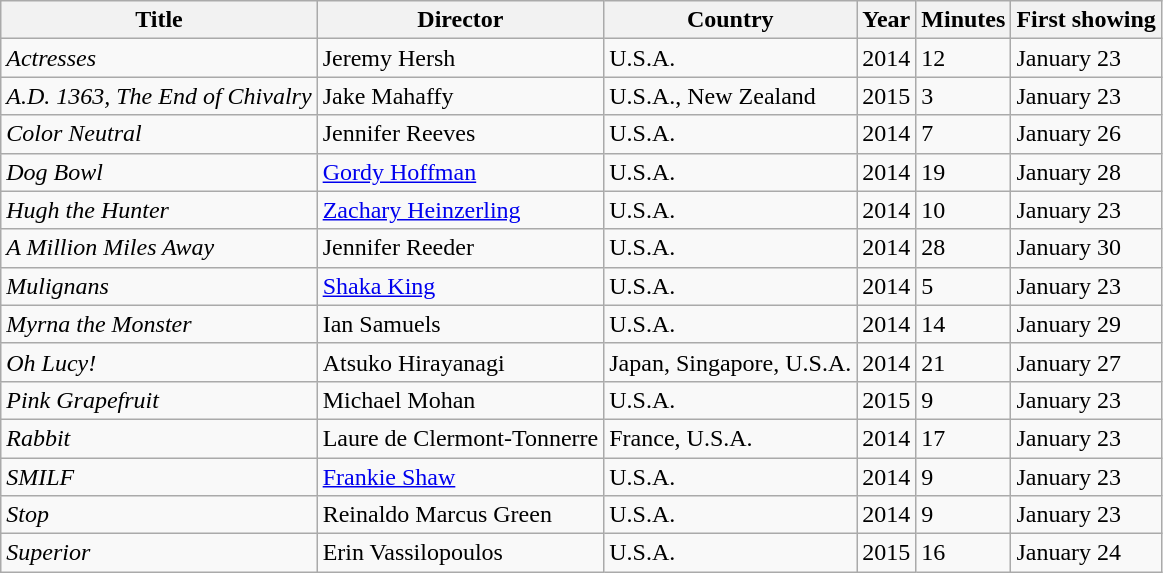<table class="wikitable sortable">
<tr>
<th>Title</th>
<th>Director</th>
<th>Country</th>
<th>Year</th>
<th>Minutes</th>
<th>First showing</th>
</tr>
<tr>
<td><em>Actresses</em></td>
<td>Jeremy Hersh</td>
<td>U.S.A.</td>
<td>2014</td>
<td>12</td>
<td>January 23</td>
</tr>
<tr>
<td><em>A.D. 1363, The End of Chivalry</em></td>
<td>Jake Mahaffy</td>
<td>U.S.A., New Zealand</td>
<td>2015</td>
<td>3</td>
<td>January 23</td>
</tr>
<tr>
<td><em>Color Neutral</em></td>
<td>Jennifer Reeves</td>
<td>U.S.A.</td>
<td>2014</td>
<td>7</td>
<td>January 26</td>
</tr>
<tr>
<td><em>Dog Bowl</em></td>
<td><a href='#'>Gordy Hoffman</a></td>
<td>U.S.A.</td>
<td>2014</td>
<td>19</td>
<td>January 28</td>
</tr>
<tr>
<td><em>Hugh the Hunter</em></td>
<td><a href='#'>Zachary Heinzerling</a></td>
<td>U.S.A.</td>
<td>2014</td>
<td>10</td>
<td>January 23</td>
</tr>
<tr>
<td><em>A Million Miles Away</em></td>
<td>Jennifer Reeder</td>
<td>U.S.A.</td>
<td>2014</td>
<td>28</td>
<td>January 30</td>
</tr>
<tr>
<td><em>Mulignans</em></td>
<td><a href='#'>Shaka King</a></td>
<td>U.S.A.</td>
<td>2014</td>
<td>5</td>
<td>January 23</td>
</tr>
<tr>
<td><em>Myrna the Monster</em></td>
<td>Ian Samuels</td>
<td>U.S.A.</td>
<td>2014</td>
<td>14</td>
<td>January 29</td>
</tr>
<tr>
<td><em>Oh Lucy!</em></td>
<td>Atsuko Hirayanagi</td>
<td>Japan, Singapore, U.S.A.</td>
<td>2014</td>
<td>21</td>
<td>January 27</td>
</tr>
<tr>
<td><em>Pink Grapefruit</em></td>
<td>Michael Mohan</td>
<td>U.S.A.</td>
<td>2015</td>
<td>9</td>
<td>January 23</td>
</tr>
<tr>
<td><em>Rabbit</em></td>
<td>Laure de Clermont-Tonnerre</td>
<td>France, U.S.A.</td>
<td>2014</td>
<td>17</td>
<td>January 23</td>
</tr>
<tr>
<td><em>SMILF</em></td>
<td><a href='#'>Frankie Shaw</a></td>
<td>U.S.A.</td>
<td>2014</td>
<td>9</td>
<td>January 23</td>
</tr>
<tr>
<td><em>Stop</em></td>
<td>Reinaldo Marcus Green</td>
<td>U.S.A.</td>
<td>2014</td>
<td>9</td>
<td>January 23</td>
</tr>
<tr>
<td><em>Superior</em></td>
<td>Erin Vassilopoulos</td>
<td>U.S.A.</td>
<td>2015</td>
<td>16</td>
<td>January 24</td>
</tr>
</table>
